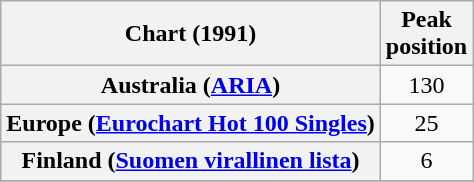<table class="wikitable sortable plainrowheaders" style="text-align:center">
<tr>
<th scope="col">Chart (1991)</th>
<th scope="col">Peak<br>position</th>
</tr>
<tr>
<th scope="row">Australia (<a href='#'>ARIA</a>)</th>
<td>130</td>
</tr>
<tr>
<th scope="row">Europe (<a href='#'>Eurochart Hot 100 Singles</a>)</th>
<td>25</td>
</tr>
<tr>
<th scope="row">Finland (<a href='#'>Suomen virallinen lista</a>)</th>
<td>6</td>
</tr>
<tr>
</tr>
<tr>
</tr>
<tr>
</tr>
<tr>
</tr>
<tr>
</tr>
<tr>
</tr>
</table>
